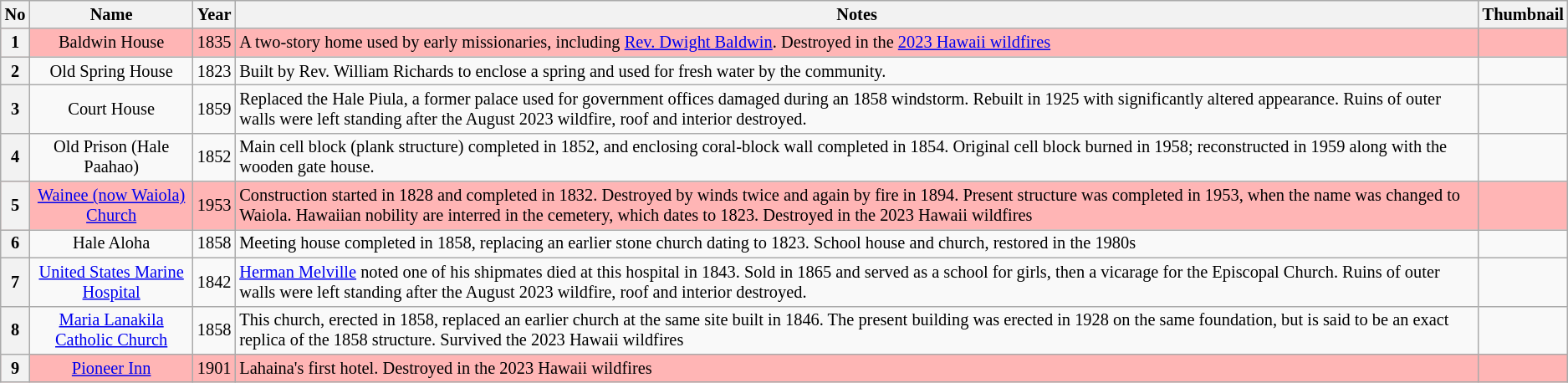<table class="wikitable sortable" style="text-align:center;font-size:85%">
<tr>
<th>No</th>
<th>Name</th>
<th>Year</th>
<th class="unsortable">Notes</th>
<th class="unsortable">Thumbnail</th>
</tr>
<tr bgcolor="#ffb5b5">
<th>1</th>
<td>Baldwin House</td>
<td>1835</td>
<td style="text-align:left;">A two-story home used by early missionaries, including <a href='#'>Rev. Dwight Baldwin</a>. Destroyed in the <a href='#'>2023 Hawaii wildfires</a></td>
<td></td>
</tr>
<tr>
<th>2</th>
<td>Old Spring House</td>
<td>1823</td>
<td style="text-align:left;">Built by Rev. William Richards to enclose a spring and used for fresh water by the community.</td>
<td></td>
</tr>
<tr>
<th>3</th>
<td>Court House</td>
<td>1859</td>
<td style="text-align:left;">Replaced the Hale Piula, a former palace used for government offices damaged during an 1858 windstorm. Rebuilt in 1925 with significantly altered appearance. Ruins of outer walls were left standing after the August 2023 wildfire, roof and interior destroyed.</td>
<td></td>
</tr>
<tr>
<th>4</th>
<td>Old Prison (Hale Paahao)</td>
<td>1852</td>
<td style="text-align:left;">Main cell block (plank structure) completed in 1852, and enclosing coral-block wall completed in 1854. Original cell block burned in 1958; reconstructed in 1959 along with the wooden gate house.</td>
<td></td>
</tr>
<tr bgcolor="#ffb5b5">
<th>5</th>
<td><a href='#'>Wainee (now Waiola) Church</a></td>
<td>1953</td>
<td style="text-align:left;">Construction started in 1828 and completed in 1832. Destroyed by winds twice and again by fire in 1894. Present structure was completed in 1953, when the name was changed to Waiola. Hawaiian nobility are interred in the cemetery, which dates to 1823. Destroyed in the 2023 Hawaii wildfires</td>
<td></td>
</tr>
<tr>
<th>6</th>
<td>Hale Aloha</td>
<td>1858</td>
<td style="text-align:left;">Meeting house completed in 1858, replacing an earlier stone church dating to 1823. School house and church, restored in the 1980s</td>
<td></td>
</tr>
<tr>
<th>7</th>
<td><a href='#'>United States Marine Hospital</a></td>
<td>1842</td>
<td style="text-align:left;"><a href='#'>Herman Melville</a> noted one of his shipmates died at this hospital in 1843. Sold in 1865 and served as a school for girls, then a vicarage for the Episcopal Church. Ruins of outer walls were left standing after the August 2023 wildfire, roof and interior destroyed.</td>
<td></td>
</tr>
<tr>
<th>8</th>
<td><a href='#'>Maria Lanakila Catholic Church</a></td>
<td>1858</td>
<td style="text-align:left;">This church, erected in 1858, replaced an earlier church at the same site built in 1846. The present building was erected in 1928 on the same foundation, but is said to be an exact replica of the 1858 structure. Survived the 2023 Hawaii wildfires</td>
<td></td>
</tr>
<tr bgcolor="#ffb5b5">
<th>9</th>
<td><a href='#'>Pioneer Inn</a></td>
<td>1901</td>
<td style="text-align:left;">Lahaina's first hotel. Destroyed in the 2023 Hawaii wildfires</td>
<td></td>
</tr>
</table>
